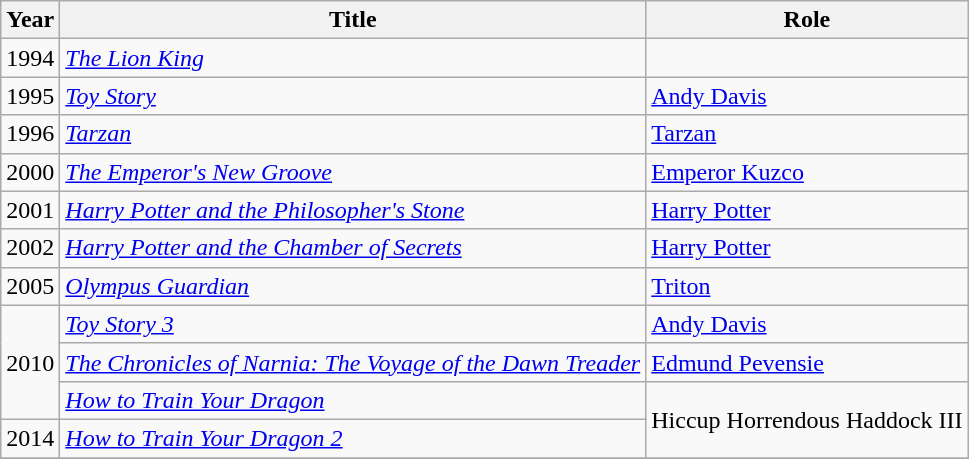<table class="wikitable">
<tr>
<th>Year</th>
<th>Title</th>
<th>Role</th>
</tr>
<tr>
<td>1994</td>
<td><em><a href='#'>The Lion King</a></em></td>
<td></td>
</tr>
<tr>
<td>1995</td>
<td><em><a href='#'>Toy Story</a></em></td>
<td><a href='#'>Andy Davis</a></td>
</tr>
<tr>
<td>1996</td>
<td><em><a href='#'>Tarzan</a></em></td>
<td><a href='#'>Tarzan</a></td>
</tr>
<tr>
<td>2000</td>
<td><em><a href='#'>The Emperor's New Groove</a></em></td>
<td><a href='#'>Emperor Kuzco</a></td>
</tr>
<tr>
<td>2001</td>
<td><em><a href='#'>Harry Potter and the Philosopher's Stone</a></em></td>
<td><a href='#'>Harry Potter</a></td>
</tr>
<tr>
<td>2002</td>
<td><em><a href='#'>Harry Potter and the Chamber of Secrets</a></em></td>
<td><a href='#'>Harry Potter</a></td>
</tr>
<tr>
<td>2005</td>
<td><em><a href='#'>Olympus Guardian</a></em></td>
<td><a href='#'>Triton</a></td>
</tr>
<tr>
<td rowspan="3">2010</td>
<td><em><a href='#'>Toy Story 3</a></em></td>
<td><a href='#'>Andy Davis</a></td>
</tr>
<tr>
<td><em><a href='#'>The Chronicles of Narnia: The Voyage of the Dawn Treader</a></em></td>
<td><a href='#'>Edmund Pevensie</a></td>
</tr>
<tr>
<td><em><a href='#'>How to Train Your Dragon</a></em></td>
<td rowspan="2">Hiccup Horrendous Haddock III</td>
</tr>
<tr>
<td>2014</td>
<td><em><a href='#'>How to Train Your Dragon 2</a></em></td>
</tr>
<tr>
</tr>
</table>
